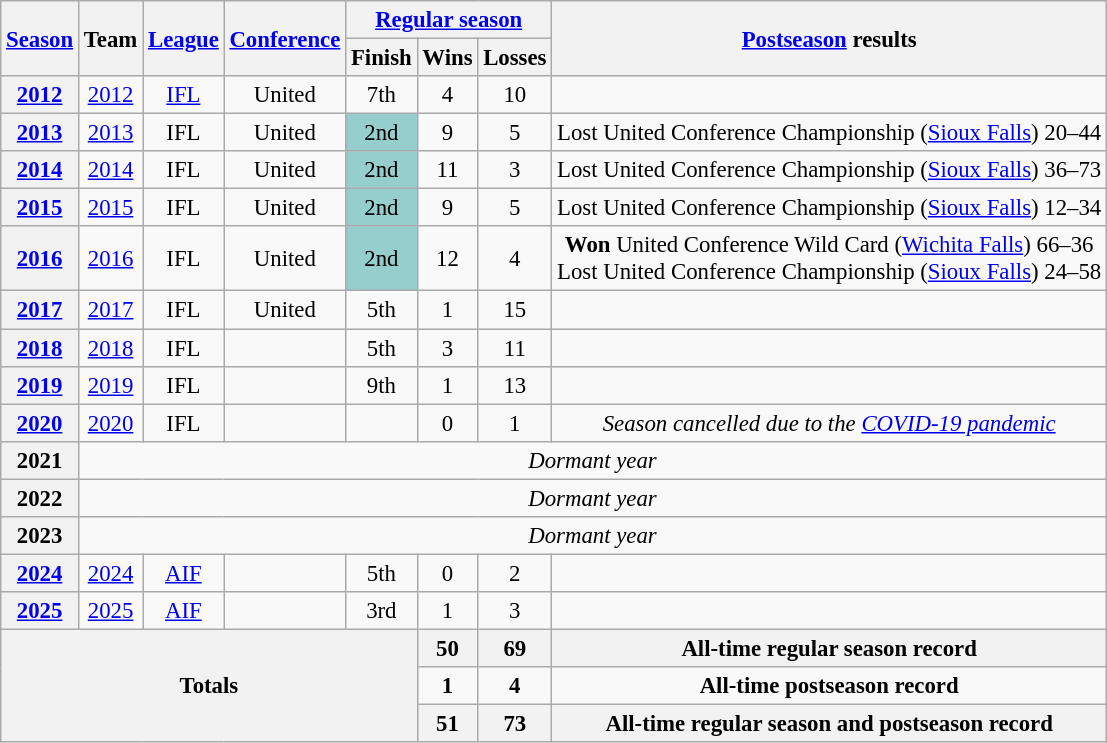<table class="wikitable" style="text-align:center; font-size: 95%;">
<tr>
<th rowspan="2"><a href='#'>Season</a></th>
<th rowspan="2">Team</th>
<th rowspan="2"><a href='#'>League</a></th>
<th rowspan="2"><a href='#'>Conference</a></th>
<th colspan="3"><a href='#'>Regular season</a></th>
<th rowspan="2"><a href='#'>Postseason</a> results</th>
</tr>
<tr>
<th>Finish</th>
<th>Wins</th>
<th>Losses</th>
</tr>
<tr>
<th><a href='#'>2012</a></th>
<td><a href='#'>2012</a></td>
<td><a href='#'>IFL</a></td>
<td>United</td>
<td>7th</td>
<td>4</td>
<td>10</td>
<td></td>
</tr>
<tr>
<th><a href='#'>2013</a></th>
<td><a href='#'>2013</a></td>
<td>IFL</td>
<td>United</td>
<td bgcolor=#96cdcd>2nd</td>
<td>9</td>
<td>5</td>
<td>Lost United Conference Championship (<a href='#'>Sioux Falls</a>) 20–44</td>
</tr>
<tr>
<th><a href='#'>2014</a></th>
<td><a href='#'>2014</a></td>
<td>IFL</td>
<td>United</td>
<td bgcolor=#96cdcd>2nd</td>
<td>11</td>
<td>3</td>
<td>Lost United Conference Championship (<a href='#'>Sioux Falls</a>) 36–73</td>
</tr>
<tr>
<th><a href='#'>2015</a></th>
<td><a href='#'>2015</a></td>
<td>IFL</td>
<td>United</td>
<td bgcolor=#96cdcd>2nd</td>
<td>9</td>
<td>5</td>
<td>Lost United Conference Championship (<a href='#'>Sioux Falls</a>) 12–34</td>
</tr>
<tr>
<th><a href='#'>2016</a></th>
<td><a href='#'>2016</a></td>
<td>IFL</td>
<td>United</td>
<td bgcolor=#96cdcd>2nd</td>
<td>12</td>
<td>4</td>
<td><strong>Won</strong> United Conference Wild Card (<a href='#'>Wichita Falls</a>) 66–36<br> Lost United Conference Championship (<a href='#'>Sioux Falls</a>) 24–58</td>
</tr>
<tr>
<th><a href='#'>2017</a></th>
<td><a href='#'>2017</a></td>
<td>IFL</td>
<td>United</td>
<td>5th</td>
<td>1</td>
<td>15</td>
<td></td>
</tr>
<tr>
<th><a href='#'>2018</a></th>
<td><a href='#'>2018</a></td>
<td>IFL</td>
<td></td>
<td>5th</td>
<td>3</td>
<td>11</td>
<td></td>
</tr>
<tr>
<th><a href='#'>2019</a></th>
<td><a href='#'>2019</a></td>
<td>IFL</td>
<td></td>
<td>9th</td>
<td>1</td>
<td>13</td>
<td></td>
</tr>
<tr>
<th><a href='#'>2020</a></th>
<td><a href='#'>2020</a></td>
<td>IFL</td>
<td></td>
<td></td>
<td>0</td>
<td>1</td>
<td><em>Season cancelled due to the <a href='#'>COVID-19 pandemic</a></em></td>
</tr>
<tr>
<th>2021</th>
<td colspan="7"><em>Dormant year</em></td>
</tr>
<tr>
<th>2022</th>
<td colspan="7"><em>Dormant year</em></td>
</tr>
<tr>
<th>2023</th>
<td colspan="7"><em>Dormant year</em></td>
</tr>
<tr>
<th><a href='#'>2024</a></th>
<td><a href='#'>2024</a></td>
<td><a href='#'>AIF</a></td>
<td></td>
<td>5th</td>
<td>0</td>
<td>2</td>
<td></td>
</tr>
<tr>
<th><a href='#'>2025</a></th>
<td><a href='#'>2025</a></td>
<td><a href='#'>AIF</a></td>
<td></td>
<td>3rd</td>
<td>1</td>
<td>3</td>
<td></td>
</tr>
<tr>
<th rowspan="5" colspan="5">Totals</th>
<th>50</th>
<th>69</th>
<th>All-time regular season record</th>
</tr>
<tr>
<td><strong>1</strong></td>
<td><strong>4</strong></td>
<td><strong>All-time postseason record</strong></td>
</tr>
<tr>
<th>51</th>
<th>73</th>
<th>All-time regular season and postseason record</th>
</tr>
</table>
